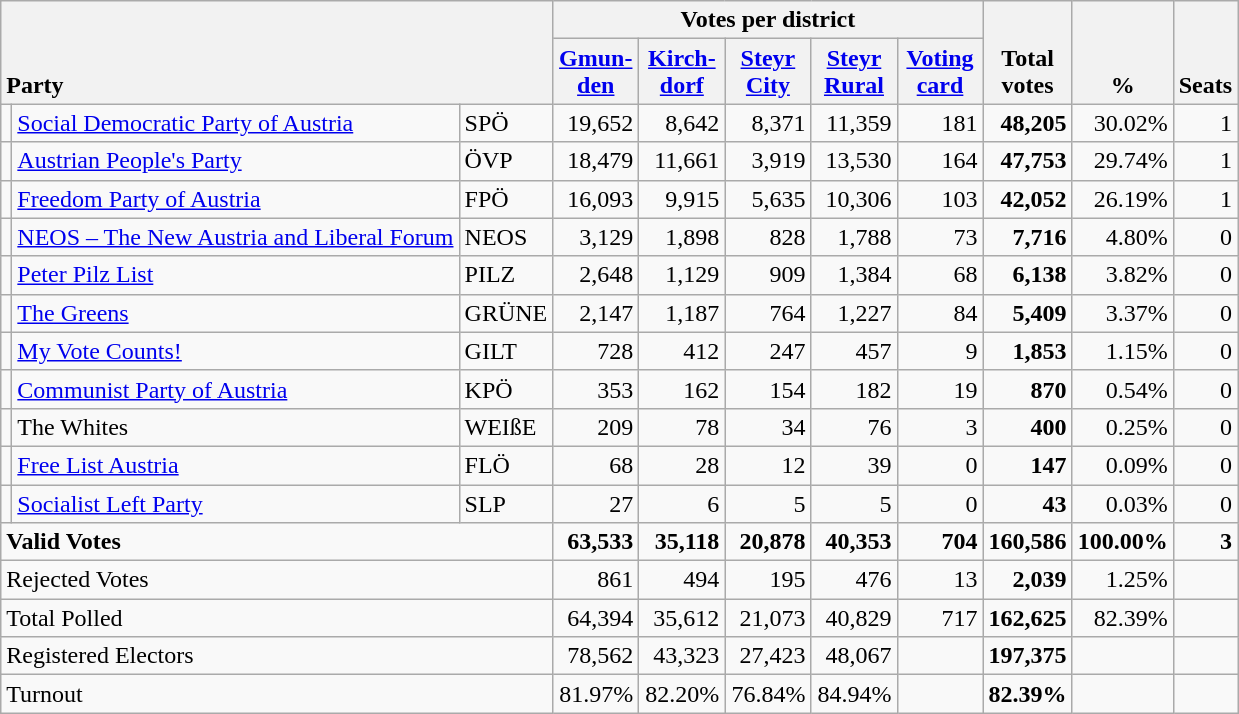<table class="wikitable" border="1" style="text-align:right;">
<tr>
<th style="text-align:left;" valign=bottom rowspan=2 colspan=3>Party</th>
<th colspan=5>Votes per district</th>
<th align=center valign=bottom rowspan=2 width="50">Total<br>votes</th>
<th align=center valign=bottom rowspan=2 width="50">%</th>
<th align=center valign=bottom rowspan=2>Seats</th>
</tr>
<tr>
<th align=center valign=bottom width="50"><a href='#'>Gmun-<br>den</a></th>
<th align=center valign=bottom width="50"><a href='#'>Kirch-<br>dorf</a></th>
<th align=center valign=bottom width="50"><a href='#'>Steyr<br>City</a></th>
<th align=center valign=bottom width="50"><a href='#'>Steyr<br>Rural</a></th>
<th align=center valign=bottom width="50"><a href='#'>Voting<br>card</a></th>
</tr>
<tr>
<td></td>
<td align=left><a href='#'>Social Democratic Party of Austria</a></td>
<td align=left>SPÖ</td>
<td>19,652</td>
<td>8,642</td>
<td>8,371</td>
<td>11,359</td>
<td>181</td>
<td><strong>48,205</strong></td>
<td>30.02%</td>
<td>1</td>
</tr>
<tr>
<td></td>
<td align=left><a href='#'>Austrian People's Party</a></td>
<td align=left>ÖVP</td>
<td>18,479</td>
<td>11,661</td>
<td>3,919</td>
<td>13,530</td>
<td>164</td>
<td><strong>47,753</strong></td>
<td>29.74%</td>
<td>1</td>
</tr>
<tr>
<td></td>
<td align=left><a href='#'>Freedom Party of Austria</a></td>
<td align=left>FPÖ</td>
<td>16,093</td>
<td>9,915</td>
<td>5,635</td>
<td>10,306</td>
<td>103</td>
<td><strong>42,052</strong></td>
<td>26.19%</td>
<td>1</td>
</tr>
<tr>
<td></td>
<td align=left style="white-space: nowrap;"><a href='#'>NEOS – The New Austria and Liberal Forum</a></td>
<td align=left>NEOS</td>
<td>3,129</td>
<td>1,898</td>
<td>828</td>
<td>1,788</td>
<td>73</td>
<td><strong>7,716</strong></td>
<td>4.80%</td>
<td>0</td>
</tr>
<tr>
<td></td>
<td align=left><a href='#'>Peter Pilz List</a></td>
<td align=left>PILZ</td>
<td>2,648</td>
<td>1,129</td>
<td>909</td>
<td>1,384</td>
<td>68</td>
<td><strong>6,138</strong></td>
<td>3.82%</td>
<td>0</td>
</tr>
<tr>
<td></td>
<td align=left><a href='#'>The Greens</a></td>
<td align=left>GRÜNE</td>
<td>2,147</td>
<td>1,187</td>
<td>764</td>
<td>1,227</td>
<td>84</td>
<td><strong>5,409</strong></td>
<td>3.37%</td>
<td>0</td>
</tr>
<tr>
<td></td>
<td align=left><a href='#'>My Vote Counts!</a></td>
<td align=left>GILT</td>
<td>728</td>
<td>412</td>
<td>247</td>
<td>457</td>
<td>9</td>
<td><strong>1,853</strong></td>
<td>1.15%</td>
<td>0</td>
</tr>
<tr>
<td></td>
<td align=left><a href='#'>Communist Party of Austria</a></td>
<td align=left>KPÖ</td>
<td>353</td>
<td>162</td>
<td>154</td>
<td>182</td>
<td>19</td>
<td><strong>870</strong></td>
<td>0.54%</td>
<td>0</td>
</tr>
<tr>
<td></td>
<td align=left>The Whites</td>
<td align=left>WEIßE</td>
<td>209</td>
<td>78</td>
<td>34</td>
<td>76</td>
<td>3</td>
<td><strong>400</strong></td>
<td>0.25%</td>
<td>0</td>
</tr>
<tr>
<td></td>
<td align=left><a href='#'>Free List Austria</a></td>
<td align=left>FLÖ</td>
<td>68</td>
<td>28</td>
<td>12</td>
<td>39</td>
<td>0</td>
<td><strong>147</strong></td>
<td>0.09%</td>
<td>0</td>
</tr>
<tr>
<td></td>
<td align=left><a href='#'>Socialist Left Party</a></td>
<td align=left>SLP</td>
<td>27</td>
<td>6</td>
<td>5</td>
<td>5</td>
<td>0</td>
<td><strong>43</strong></td>
<td>0.03%</td>
<td>0</td>
</tr>
<tr style="font-weight:bold">
<td align=left colspan=3>Valid Votes</td>
<td>63,533</td>
<td>35,118</td>
<td>20,878</td>
<td>40,353</td>
<td>704</td>
<td>160,586</td>
<td>100.00%</td>
<td>3</td>
</tr>
<tr>
<td align=left colspan=3>Rejected Votes</td>
<td>861</td>
<td>494</td>
<td>195</td>
<td>476</td>
<td>13</td>
<td><strong>2,039</strong></td>
<td>1.25%</td>
<td></td>
</tr>
<tr>
<td align=left colspan=3>Total Polled</td>
<td>64,394</td>
<td>35,612</td>
<td>21,073</td>
<td>40,829</td>
<td>717</td>
<td><strong>162,625</strong></td>
<td>82.39%</td>
<td></td>
</tr>
<tr>
<td align=left colspan=3>Registered Electors</td>
<td>78,562</td>
<td>43,323</td>
<td>27,423</td>
<td>48,067</td>
<td></td>
<td><strong>197,375</strong></td>
<td></td>
<td></td>
</tr>
<tr>
<td align=left colspan=3>Turnout</td>
<td>81.97%</td>
<td>82.20%</td>
<td>76.84%</td>
<td>84.94%</td>
<td></td>
<td><strong>82.39%</strong></td>
<td></td>
<td></td>
</tr>
</table>
